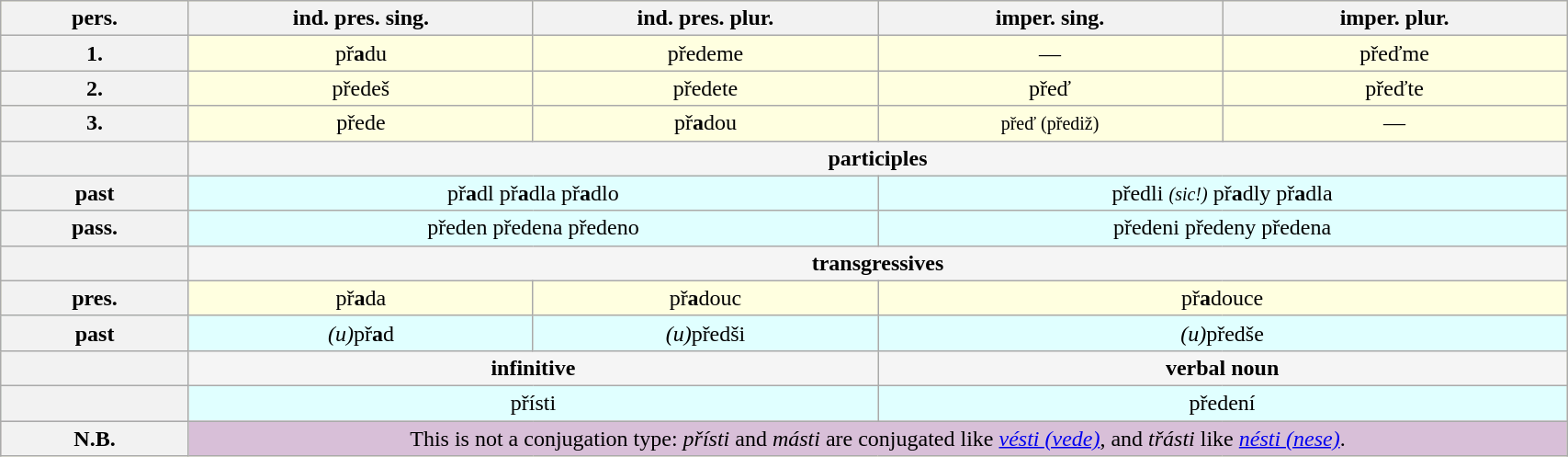<table class="wikitable" border="1" width=90% style="text-align:center; background:lightyellow">
<tr>
<th>pers.</th>
<th width=22%>ind. pres. sing.</th>
<th width=22%>ind. pres. plur.</th>
<th width=22%>imper. sing.</th>
<th width=22%>imper. plur.</th>
</tr>
<tr>
<th>1.</th>
<td>př<strong>a</strong>du</td>
<td>předeme</td>
<td>—</td>
<td>přeďme</td>
</tr>
<tr>
<th>2.</th>
<td>předeš</td>
<td>předete</td>
<td>přeď</td>
<td>přeďte</td>
</tr>
<tr>
<th>3.</th>
<td>přede</td>
<td>př<strong>a</strong>dou</td>
<td><small>přeď (přediž)</small></td>
<td>—</td>
</tr>
<tr style="font-weight:bold; background:whitesmoke">
<th> </th>
<td colspan=4>participles</td>
</tr>
<tr style="background:lightcyan">
<th>past</th>
<td colspan=2>př<strong>a</strong>dl př<strong>a</strong>dla př<strong>a</strong>dlo</td>
<td colspan=2>předli <small><em>(sic!)</em></small> př<strong>a</strong>dly př<strong>a</strong>dla</td>
</tr>
<tr style="background:lightcyan">
<th>pass.</th>
<td colspan=2>předen předena předeno</td>
<td colspan=2>předeni předeny předena</td>
</tr>
<tr style="font-weight:bold; background:whitesmoke">
<th> </th>
<td colspan=4>transgressives</td>
</tr>
<tr>
<th>pres.</th>
<td>př<strong>a</strong>da</td>
<td>př<strong>a</strong>douc</td>
<td colspan=2>př<strong>a</strong>douce</td>
</tr>
<tr style="background:lightcyan">
<th>past</th>
<td><em>(u)</em>př<strong>a</strong>d</td>
<td><em>(u)</em>předši</td>
<td colspan=2><em>(u)</em>předše</td>
</tr>
<tr style="font-weight:bold; background:whitesmoke">
<th> </th>
<td colspan=2>infinitive</td>
<td colspan=2>verbal noun</td>
</tr>
<tr style="background:lightcyan">
<th> </th>
<td colspan=2>přísti</td>
<td colspan=2>předení</td>
</tr>
<tr style="background:thistle">
<th>N.B.</th>
<td colspan=4>This is not a conjugation type: <em>přísti</em> and <em>másti</em> are conjugated like <a href='#'><em>vésti (vede)</em></a>, and <em>třásti</em> like <a href='#'><em>nésti (nese)</em></a>.</td>
</tr>
</table>
